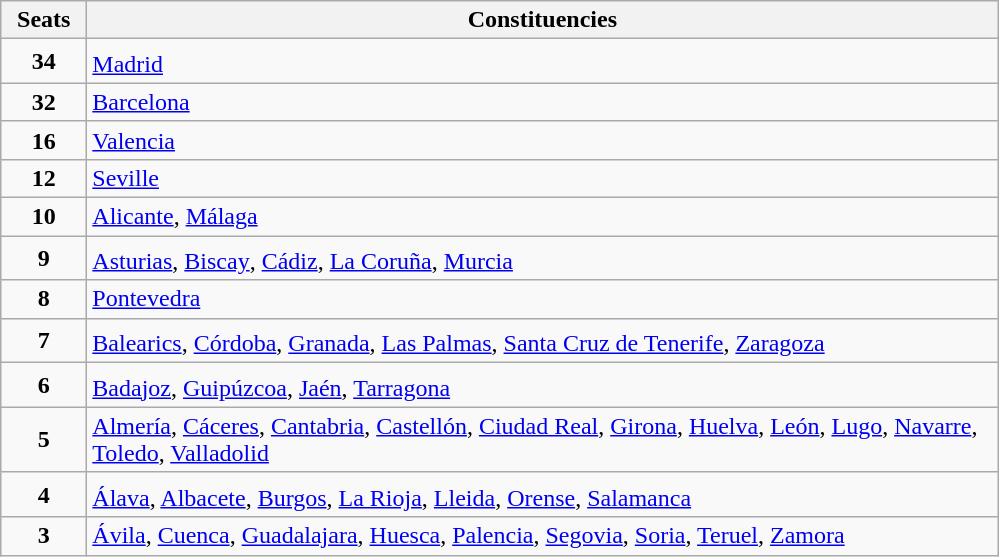<table class="wikitable" style="text-align:left;">
<tr>
<th width="50">Seats</th>
<th width="600">Constituencies</th>
</tr>
<tr>
<td align="center"><strong>34</strong></td>
<td><a href='#'>Madrid</a><sup></sup></td>
</tr>
<tr>
<td align="center"><strong>32</strong></td>
<td><a href='#'>Barcelona</a></td>
</tr>
<tr>
<td align="center"><strong>16</strong></td>
<td><a href='#'>Valencia</a></td>
</tr>
<tr>
<td align="center"><strong>12</strong></td>
<td><a href='#'>Seville</a></td>
</tr>
<tr>
<td align="center"><strong>10</strong></td>
<td><a href='#'>Alicante</a>, <a href='#'>Málaga</a></td>
</tr>
<tr>
<td align="center"><strong>9</strong></td>
<td><a href='#'>Asturias</a>, <a href='#'>Biscay</a><sup></sup>, <a href='#'>Cádiz</a>, <a href='#'>La Coruña</a>, <a href='#'>Murcia</a></td>
</tr>
<tr>
<td align="center"><strong>8</strong></td>
<td><a href='#'>Pontevedra</a></td>
</tr>
<tr>
<td align="center"><strong>7</strong></td>
<td><a href='#'>Balearics</a><sup></sup>, <a href='#'>Córdoba</a>, <a href='#'>Granada</a>, <a href='#'>Las Palmas</a>, <a href='#'>Santa Cruz de Tenerife</a>, <a href='#'>Zaragoza</a></td>
</tr>
<tr>
<td align="center"><strong>6</strong></td>
<td><a href='#'>Badajoz</a>, <a href='#'>Guipúzcoa</a><sup></sup>, <a href='#'>Jaén</a>, <a href='#'>Tarragona</a><sup></sup></td>
</tr>
<tr>
<td align="center"><strong>5</strong></td>
<td><a href='#'>Almería</a>, <a href='#'>Cáceres</a>, <a href='#'>Cantabria</a>, <a href='#'>Castellón</a>, <a href='#'>Ciudad Real</a>, <a href='#'>Girona</a>, <a href='#'>Huelva</a>, <a href='#'>León</a>, <a href='#'>Lugo</a>, <a href='#'>Navarre</a>, <a href='#'>Toledo</a>, <a href='#'>Valladolid</a></td>
</tr>
<tr>
<td align="center"><strong>4</strong></td>
<td><a href='#'>Álava</a>, <a href='#'>Albacete</a>, <a href='#'>Burgos</a>, <a href='#'>La Rioja</a>, <a href='#'>Lleida</a>, <a href='#'>Orense</a><sup></sup>, <a href='#'>Salamanca</a></td>
</tr>
<tr>
<td align="center"><strong>3</strong></td>
<td><a href='#'>Ávila</a>, <a href='#'>Cuenca</a>, <a href='#'>Guadalajara</a>, <a href='#'>Huesca</a>, <a href='#'>Palencia</a>, <a href='#'>Segovia</a>, <a href='#'>Soria</a>, <a href='#'>Teruel</a>, <a href='#'>Zamora</a></td>
</tr>
</table>
